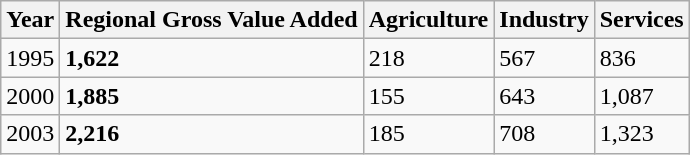<table class="wikitable">
<tr>
<th>Year</th>
<th>Regional Gross Value Added</th>
<th>Agriculture</th>
<th>Industry</th>
<th>Services</th>
</tr>
<tr>
<td>1995</td>
<td><strong>1,622</strong></td>
<td>218</td>
<td>567</td>
<td>836</td>
</tr>
<tr>
<td>2000</td>
<td><strong>1,885</strong></td>
<td>155</td>
<td>643</td>
<td>1,087</td>
</tr>
<tr>
<td>2003</td>
<td><strong>2,216</strong></td>
<td>185</td>
<td>708</td>
<td>1,323</td>
</tr>
</table>
